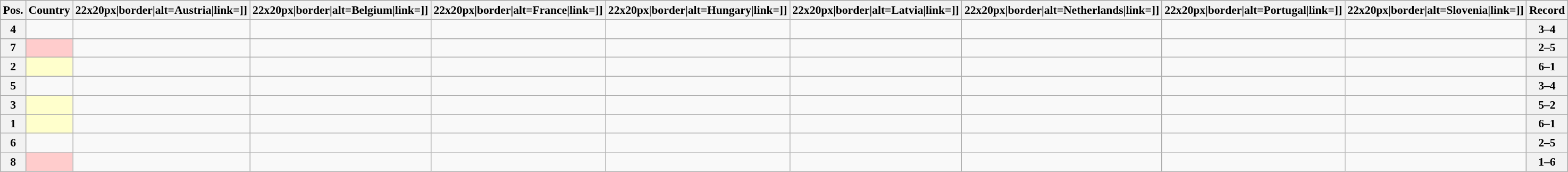<table class="wikitable sortable nowrap" style="text-align:center; font-size:0.9em;">
<tr>
<th>Pos.</th>
<th>Country</th>
<th [[Image:>22x20px|border|alt=Austria|link=]]</th>
<th [[Image:>22x20px|border|alt=Belgium|link=]]</th>
<th [[Image:>22x20px|border|alt=France|link=]]</th>
<th [[Image:>22x20px|border|alt=Hungary|link=]]</th>
<th [[Image:>22x20px|border|alt=Latvia|link=]]</th>
<th [[Image:>22x20px|border|alt=Netherlands|link=]]</th>
<th [[Image:>22x20px|border|alt=Portugal|link=]]</th>
<th [[Image:>22x20px|border|alt=Slovenia|link=]]</th>
<th>Record</th>
</tr>
<tr>
<th>4</th>
<td style="text-align:left;"></td>
<td></td>
<td></td>
<td></td>
<td></td>
<td></td>
<td></td>
<td></td>
<td></td>
<th>3–4</th>
</tr>
<tr>
<th>7</th>
<td style="text-align:left; background:#ffcccc;"></td>
<td></td>
<td></td>
<td></td>
<td></td>
<td></td>
<td></td>
<td></td>
<td></td>
<th>2–5</th>
</tr>
<tr>
<th>2</th>
<td style="text-align:left; background:#ffffcc;"></td>
<td></td>
<td></td>
<td></td>
<td></td>
<td></td>
<td></td>
<td></td>
<td></td>
<th>6–1</th>
</tr>
<tr>
<th>5</th>
<td style="text-align:left;"></td>
<td></td>
<td></td>
<td></td>
<td></td>
<td></td>
<td></td>
<td></td>
<td></td>
<th>3–4</th>
</tr>
<tr>
<th>3</th>
<td style="text-align:left; background:#ffffcc;"></td>
<td></td>
<td></td>
<td></td>
<td></td>
<td></td>
<td></td>
<td></td>
<td></td>
<th>5–2</th>
</tr>
<tr>
<th>1</th>
<td style="text-align:left; background:#ffffcc;"></td>
<td></td>
<td></td>
<td></td>
<td></td>
<td></td>
<td></td>
<td></td>
<td></td>
<th>6–1</th>
</tr>
<tr>
<th>6</th>
<td style="text-align:left;"></td>
<td></td>
<td></td>
<td></td>
<td></td>
<td></td>
<td></td>
<td></td>
<td></td>
<th>2–5</th>
</tr>
<tr>
<th>8</th>
<td style="text-align:left; background:#ffcccc;"></td>
<td></td>
<td></td>
<td></td>
<td></td>
<td></td>
<td></td>
<td></td>
<td></td>
<th>1–6</th>
</tr>
</table>
